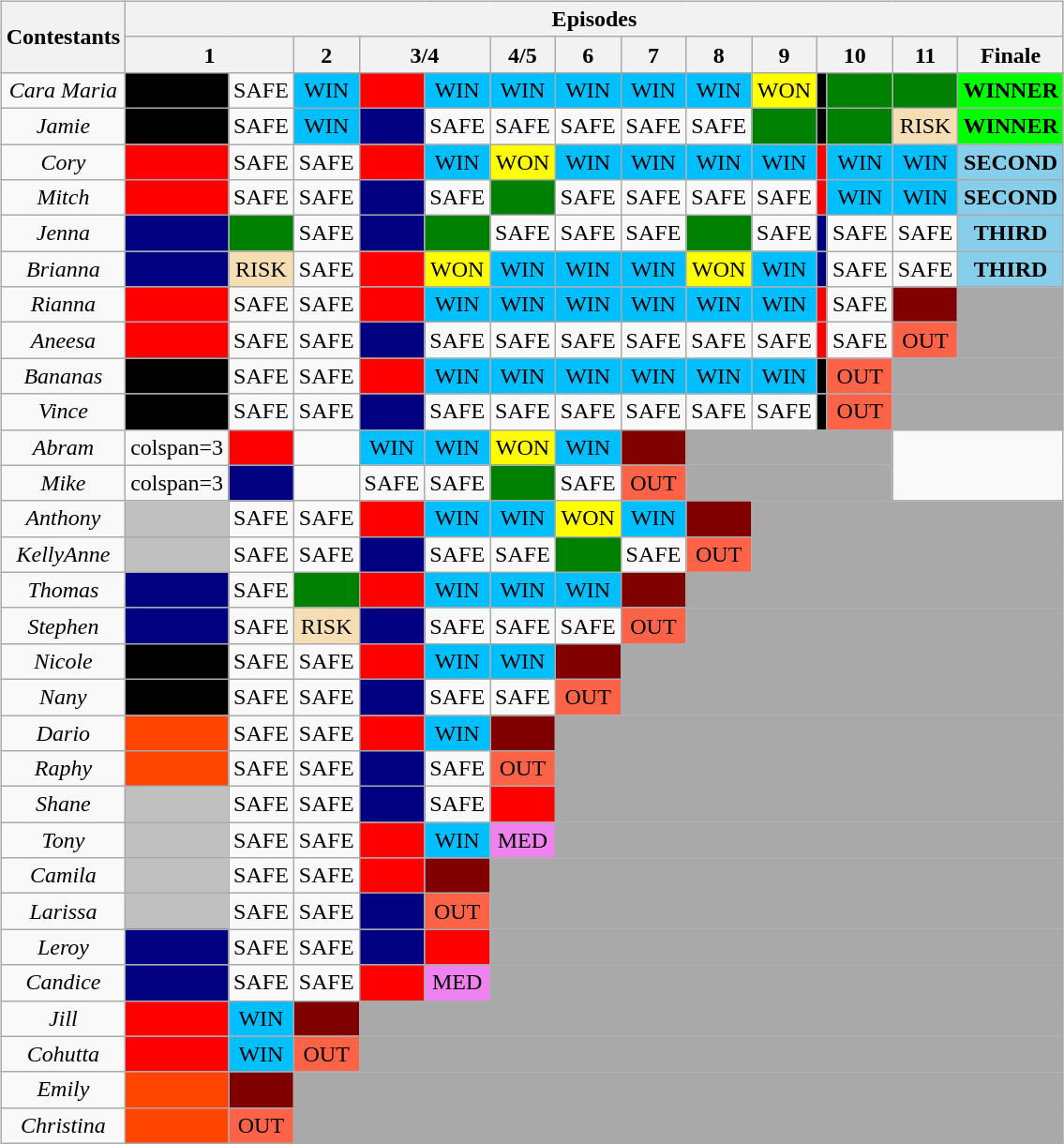<table>
<tr valign="top">
<td><br><table class="wikitable" border="2" style="text-align:center; font-size:100%">
<tr>
<th rowspan=2>Contestants</th>
<th colspan=15>Episodes</th>
</tr>
<tr>
<th colspan="2">1</th>
<th>2</th>
<th colspan="2">3/4</th>
<th>4/5</th>
<th>6</th>
<th>7</th>
<th>8</th>
<th>9</th>
<th colspan="2">10</th>
<th>11</th>
<th>Finale</th>
</tr>
<tr>
<td nowrap><em>Cara Maria</em></td>
<td style="background:black"></td>
<td>SAFE</td>
<td style="background:deepskyblue">WIN</td>
<td style="background:red"></td>
<td style="background:deepskyblue">WIN</td>
<td style="background:deepskyblue">WIN</td>
<td style="background:deepskyblue">WIN</td>
<td style="background:deepskyblue">WIN</td>
<td style="background:deepskyblue">WIN</td>
<td style="background:yellow">WON</td>
<td style="background:black"></td>
<td style="background:green"></td>
<td style="background:green"></td>
<td style="background:lime"><strong>WINNER</strong></td>
</tr>
<tr>
<td><em>Jamie</em></td>
<td style="background:black"></td>
<td>SAFE</td>
<td style="background:deepskyblue">WIN</td>
<td style="background:navy"></td>
<td>SAFE</td>
<td>SAFE</td>
<td>SAFE</td>
<td>SAFE</td>
<td>SAFE</td>
<td style="background:green"></td>
<td style="background:black"></td>
<td style="background:green"></td>
<td style="background:wheat">RISK</td>
<td style="background:lime"><strong>WINNER</strong></td>
</tr>
<tr>
<td><em>Cory</em></td>
<td style="background:red"></td>
<td>SAFE</td>
<td>SAFE</td>
<td style="background:red"></td>
<td style="background:deepskyblue">WIN</td>
<td style="background:yellow">WON</td>
<td style="background:deepskyblue">WIN</td>
<td style="background:deepskyblue">WIN</td>
<td style="background:deepskyblue">WIN</td>
<td style="background:deepskyblue">WIN</td>
<td style="background:red"></td>
<td style="background:deepskyblue">WIN</td>
<td style="background:deepskyblue">WIN</td>
<td style="background:skyblue"><strong>SECOND</strong></td>
</tr>
<tr>
<td><em>Mitch</em></td>
<td style="background:red"></td>
<td>SAFE</td>
<td>SAFE</td>
<td style="background:navy"></td>
<td>SAFE</td>
<td style="background:green"></td>
<td>SAFE</td>
<td>SAFE</td>
<td>SAFE</td>
<td>SAFE</td>
<td style="background:red"></td>
<td style="background:deepskyblue">WIN</td>
<td style="background:deepskyblue">WIN</td>
<td style="background:skyblue"><strong>SECOND</strong></td>
</tr>
<tr>
<td><em>Jenna</em></td>
<td style="background:navy"></td>
<td style="background:green"></td>
<td>SAFE</td>
<td style="background:navy"></td>
<td style="background:green"></td>
<td>SAFE</td>
<td>SAFE</td>
<td>SAFE</td>
<td style="background:green"></td>
<td>SAFE</td>
<td style="background:navy"></td>
<td>SAFE</td>
<td>SAFE</td>
<td style="background:skyblue"><strong>THIRD</strong></td>
</tr>
<tr>
<td><em>Brianna</em></td>
<td style="background:navy"></td>
<td style="background:wheat">RISK</td>
<td>SAFE</td>
<td style="background:red"></td>
<td style="background:yellow">WON</td>
<td style="background:deepskyblue">WIN</td>
<td style="background:deepskyblue">WIN</td>
<td style="background:deepskyblue">WIN</td>
<td style="background:yellow">WON</td>
<td style="background:deepskyblue">WIN</td>
<td style="background:navy"></td>
<td>SAFE</td>
<td>SAFE</td>
<td style="background:skyblue"><strong>THIRD</strong></td>
</tr>
<tr>
<td><em>Rianna</em></td>
<td style="background:red"></td>
<td>SAFE</td>
<td>SAFE</td>
<td style="background:red"></td>
<td style="background:deepskyblue">WIN</td>
<td style="background:deepskyblue">WIN</td>
<td style="background:deepskyblue">WIN</td>
<td style="background:deepskyblue">WIN</td>
<td style="background:deepskyblue">WIN</td>
<td style="background:deepskyblue">WIN</td>
<td style="background:red"></td>
<td>SAFE</td>
<td style="background:maroon"></td>
<td style="background:darkgray"></td>
</tr>
<tr>
<td><em>Aneesa</em></td>
<td style="background:red"></td>
<td>SAFE</td>
<td>SAFE</td>
<td style="background:navy"></td>
<td>SAFE</td>
<td>SAFE</td>
<td>SAFE</td>
<td>SAFE</td>
<td>SAFE</td>
<td>SAFE</td>
<td style="background:red"></td>
<td>SAFE</td>
<td style="background:tomato">OUT</td>
<td style="background:darkgray"></td>
</tr>
<tr>
<td><em>Bananas</em></td>
<td style="background:black"></td>
<td>SAFE</td>
<td>SAFE</td>
<td style="background:red"></td>
<td style="background:deepskyblue">WIN</td>
<td style="background:deepskyblue">WIN</td>
<td style="background:deepskyblue">WIN</td>
<td style="background:deepskyblue">WIN</td>
<td style="background:deepskyblue">WIN</td>
<td style="background:deepskyblue">WIN</td>
<td style="background:black"></td>
<td style="background:tomato">OUT</td>
<td style="background:darkgray" colspan=2></td>
</tr>
<tr>
<td><em>Vince</em></td>
<td style="background:black"></td>
<td>SAFE</td>
<td>SAFE</td>
<td style="background:navy"></td>
<td>SAFE</td>
<td>SAFE</td>
<td>SAFE</td>
<td>SAFE</td>
<td>SAFE</td>
<td>SAFE</td>
<td style="background:black"></td>
<td style="background:tomato">OUT</td>
<td style="background:darkgray" colspan=2></td>
</tr>
<tr>
<td><em>Abram</em></td>
<td>colspan=3 </td>
<td style="background:red"></td>
<td></td>
<td style="background:deepskyblue">WIN</td>
<td style="background:deepskyblue">WIN</td>
<td style="background:yellow">WON</td>
<td style="background:deepskyblue">WIN</td>
<td style="background:maroon"></td>
<td style="background:darkgray" colspan=4></td>
</tr>
<tr>
<td><em>Mike</em></td>
<td>colspan=3 </td>
<td style="background:navy"></td>
<td></td>
<td>SAFE</td>
<td>SAFE</td>
<td style="background:green"></td>
<td>SAFE</td>
<td style="background:tomato">OUT</td>
<td style="background:darkgray" colspan=4></td>
</tr>
<tr>
<td><em>Anthony</em></td>
<td style="background:silver"></td>
<td>SAFE</td>
<td>SAFE</td>
<td style="background:red"></td>
<td style="background:deepskyblue">WIN</td>
<td style="background:deepskyblue">WIN</td>
<td style="background:yellow">WON</td>
<td style="background:deepskyblue">WIN</td>
<td style="background:maroon"></td>
<td style="background:darkgray" colspan=5></td>
</tr>
<tr>
<td><em>KellyAnne</em></td>
<td style="background:silver"></td>
<td>SAFE</td>
<td>SAFE</td>
<td style="background:navy"></td>
<td>SAFE</td>
<td>SAFE</td>
<td style="background:green"></td>
<td>SAFE</td>
<td style="background:tomato">OUT</td>
<td style="background:darkgray" colspan=5></td>
</tr>
<tr>
<td><em>Thomas</em></td>
<td style="background:navy"></td>
<td>SAFE</td>
<td style="background:green"></td>
<td style="background:red"></td>
<td style="background:deepskyblue">WIN</td>
<td style="background:deepskyblue">WIN</td>
<td style="background:deepskyblue">WIN</td>
<td style="background:maroon"></td>
<td style="background:darkgray" colspan=6></td>
</tr>
<tr>
<td><em>Stephen</em></td>
<td style="background:navy"></td>
<td>SAFE</td>
<td style="background:wheat">RISK</td>
<td style="background:navy"></td>
<td>SAFE</td>
<td>SAFE</td>
<td>SAFE</td>
<td style="background:tomato">OUT</td>
<td style="background:darkgray" colspan=6></td>
</tr>
<tr>
<td><em>Nicole</em></td>
<td style="background:black"></td>
<td>SAFE</td>
<td>SAFE</td>
<td style="background:red"></td>
<td style="background:deepskyblue">WIN</td>
<td style="background:deepskyblue">WIN</td>
<td style="background:maroon"></td>
<td style="background:darkgray" colspan=7></td>
</tr>
<tr>
<td><em>Nany</em></td>
<td style="background:black"></td>
<td>SAFE</td>
<td>SAFE</td>
<td style="background:navy"></td>
<td>SAFE</td>
<td>SAFE</td>
<td style="background:tomato">OUT</td>
<td style="background:darkgray" colspan=7></td>
</tr>
<tr>
<td><em>Dario</em></td>
<td style="background:orangered"></td>
<td>SAFE</td>
<td>SAFE</td>
<td style="background:red"></td>
<td style="background:deepskyblue">WIN</td>
<td style="background:maroon"></td>
<td style="background:darkgray" colspan=8></td>
</tr>
<tr>
<td><em>Raphy</em></td>
<td style="background:orangered"></td>
<td>SAFE</td>
<td>SAFE</td>
<td style="background:navy"></td>
<td>SAFE</td>
<td style="background:tomato">OUT</td>
<td style="background:darkgray" colspan=8></td>
</tr>
<tr>
<td><em>Shane</em></td>
<td style="background:silver"></td>
<td>SAFE</td>
<td>SAFE</td>
<td style="background:navy"></td>
<td>SAFE</td>
<td style="background:red"></td>
<td style="background:darkgray" colspan=8></td>
</tr>
<tr>
<td><em>Tony</em></td>
<td style="background:silver"></td>
<td>SAFE</td>
<td>SAFE</td>
<td style="background:red"></td>
<td style="background:deepskyblue">WIN</td>
<td style="background:violet">MED</td>
<td style="background:darkgray" colspan=8></td>
</tr>
<tr>
<td><em>Camila</em></td>
<td style="background:silver"></td>
<td>SAFE</td>
<td>SAFE</td>
<td style="background:red"></td>
<td style="background:maroon"></td>
<td style="background:darkgray" colspan=9></td>
</tr>
<tr>
<td><em>Larissa</em></td>
<td style="background:silver"></td>
<td>SAFE</td>
<td>SAFE</td>
<td style="background:navy"></td>
<td style="background:tomato">OUT</td>
<td style="background:darkgray" colspan=9></td>
</tr>
<tr>
<td><em>Leroy</em></td>
<td style="background:navy"></td>
<td>SAFE</td>
<td>SAFE</td>
<td style="background:navy"></td>
<td style="background:red"></td>
<td style="background:darkgray" colspan=9></td>
</tr>
<tr>
<td><em>Candice</em></td>
<td style="background:navy"></td>
<td>SAFE</td>
<td>SAFE</td>
<td style="background:red"></td>
<td style="background:violet">MED</td>
<td style="background:darkgray" colspan=9></td>
</tr>
<tr>
<td><em>Jill</em></td>
<td style="background:red"></td>
<td style="background:deepskyblue">WIN</td>
<td style="background:maroon"></td>
<td style="background:darkgray" colspan=11></td>
</tr>
<tr>
<td><em>Cohutta</em></td>
<td style="background:red"></td>
<td style="background:deepskyblue">WIN</td>
<td style="background:tomato">OUT</td>
<td style="background:darkgray" colspan=11></td>
</tr>
<tr>
<td><em>Emily</em></td>
<td style="background:orangered"></td>
<td style="background:maroon"></td>
<td style="background:darkgray" colspan=12></td>
</tr>
<tr>
<td><em>Christina</em></td>
<td style="background:orangered"></td>
<td style="background:tomato">OUT</td>
<td style="background:darkgray" colspan=12></td>
</tr>
</table>
</td>
</tr>
</table>
